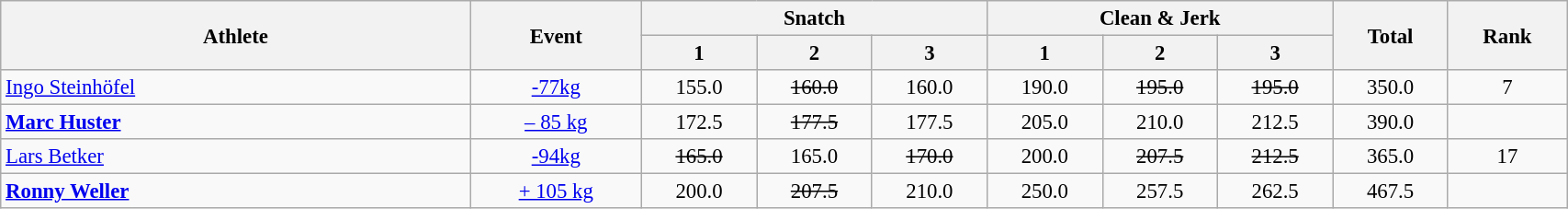<table class=wikitable style="font-size:95%" width="90%">
<tr>
<th rowspan="2">Athlete</th>
<th rowspan="2">Event</th>
<th colspan="3">Snatch</th>
<th colspan="3">Clean & Jerk</th>
<th rowspan="2">Total</th>
<th rowspan="2">Rank</th>
</tr>
<tr>
<th>1</th>
<th>2</th>
<th>3</th>
<th>1</th>
<th>2</th>
<th>3</th>
</tr>
<tr>
<td width=30%><a href='#'>Ingo Steinhöfel</a></td>
<td align=center><a href='#'>-77kg</a></td>
<td align=center>155.0</td>
<td align=center><s>160.0</s></td>
<td align=center>160.0</td>
<td align=center>190.0</td>
<td align=center><s>195.0</s></td>
<td align=center><s>195.0</s></td>
<td align=center>350.0</td>
<td align=center>7</td>
</tr>
<tr>
<td width=30%><strong><a href='#'>Marc Huster</a></strong></td>
<td align=center><a href='#'>– 85 kg</a></td>
<td align=center>172.5</td>
<td align=center><s>177.5</s></td>
<td align=center>177.5</td>
<td align=center>205.0</td>
<td align=center>210.0</td>
<td align=center>212.5</td>
<td align=center>390.0</td>
<td align=center></td>
</tr>
<tr>
<td width=30%><a href='#'>Lars Betker</a></td>
<td align=center><a href='#'>-94kg</a></td>
<td align=center><s>165.0</s></td>
<td align=center>165.0</td>
<td align=center><s>170.0</s></td>
<td align=center>200.0</td>
<td align=center><s>207.5</s></td>
<td align=center><s>212.5</s></td>
<td align=center>365.0</td>
<td align=center>17</td>
</tr>
<tr>
<td width=30%><strong><a href='#'>Ronny Weller</a></strong></td>
<td align=center><a href='#'>+ 105 kg</a></td>
<td align=center>200.0</td>
<td align=center><s>207.5</s></td>
<td align=center>210.0</td>
<td align=center>250.0</td>
<td align=center>257.5</td>
<td align=center>262.5</td>
<td align=center>467.5</td>
<td align=center></td>
</tr>
</table>
